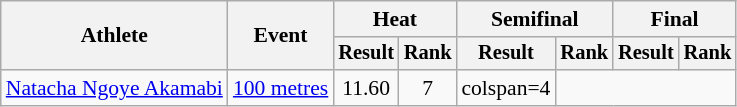<table class="wikitable" style="font-size:90%">
<tr>
<th rowspan="2">Athlete</th>
<th rowspan="2">Event</th>
<th colspan="2">Heat</th>
<th colspan="2">Semifinal</th>
<th colspan="2">Final</th>
</tr>
<tr style="font-size:95%">
<th>Result</th>
<th>Rank</th>
<th>Result</th>
<th>Rank</th>
<th>Result</th>
<th>Rank</th>
</tr>
<tr align=center>
<td align=left><a href='#'>Natacha Ngoye Akamabi</a></td>
<td align=left><a href='#'>100 metres</a></td>
<td>11.60</td>
<td>7</td>
<td>colspan=4 </td>
</tr>
</table>
